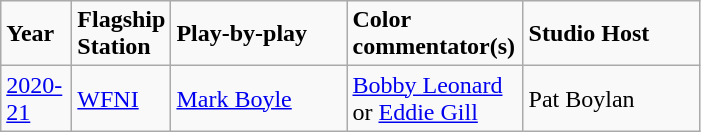<table class="wikitable">
<tr>
<td width="40"><strong>Year</strong></td>
<td width="40"><strong>Flagship Station</strong></td>
<td width="110"><strong>Play-by-play</strong></td>
<td width="110"><strong>Color commentator(s)</strong></td>
<td width="110"><strong>Studio Host</strong></td>
</tr>
<tr>
<td><a href='#'>2020-21</a></td>
<td><a href='#'>WFNI</a></td>
<td><a href='#'>Mark Boyle</a></td>
<td><a href='#'>Bobby Leonard</a> or <a href='#'>Eddie Gill</a></td>
<td>Pat Boylan</td>
</tr>
</table>
